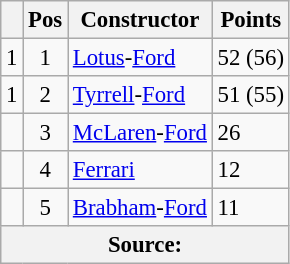<table class="wikitable" style="font-size: 95%;">
<tr>
<th></th>
<th>Pos</th>
<th>Constructor</th>
<th>Points</th>
</tr>
<tr>
<td align="left"> 1</td>
<td align="center">1</td>
<td> <a href='#'>Lotus</a>-<a href='#'>Ford</a></td>
<td align="left">52 (56)</td>
</tr>
<tr>
<td align="left"> 1</td>
<td align="center">2</td>
<td> <a href='#'>Tyrrell</a>-<a href='#'>Ford</a></td>
<td align="left">51 (55)</td>
</tr>
<tr>
<td align="left"></td>
<td align="center">3</td>
<td> <a href='#'>McLaren</a>-<a href='#'>Ford</a></td>
<td align="left">26</td>
</tr>
<tr>
<td align="left"></td>
<td align="center">4</td>
<td> <a href='#'>Ferrari</a></td>
<td align="left">12</td>
</tr>
<tr>
<td align="left"></td>
<td align="center">5</td>
<td> <a href='#'>Brabham</a>-<a href='#'>Ford</a></td>
<td align="left">11</td>
</tr>
<tr>
<th colspan=4>Source: </th>
</tr>
</table>
